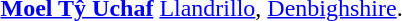<table border="0">
<tr>
<td></td>
<td><strong><a href='#'>Moel Tŷ Uchaf</a></strong> <a href='#'>Llandrillo</a>, <a href='#'>Denbighshire</a>.</td>
<td></td>
</tr>
</table>
